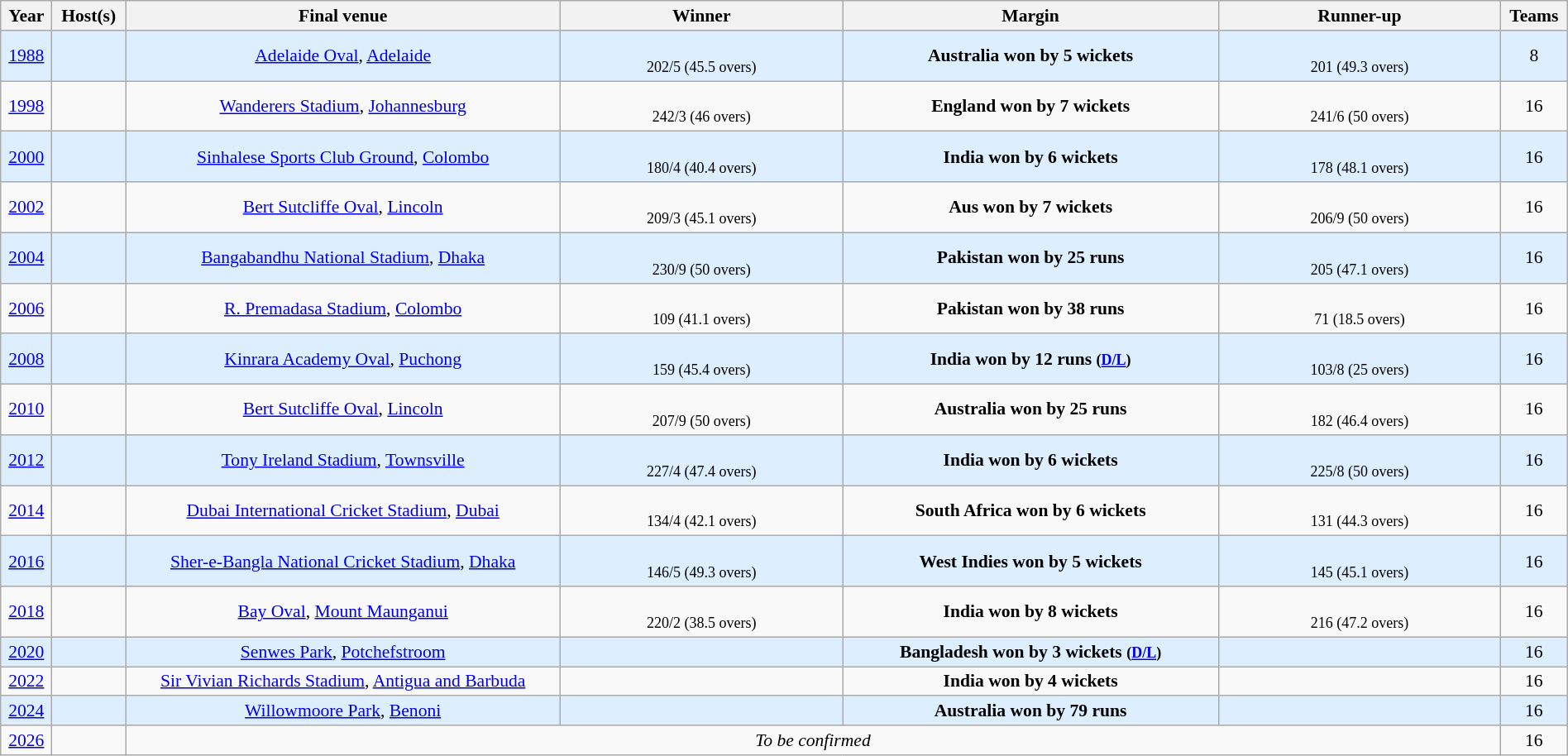<table class="wikitable sortable" style="font-size:90%; width: 100%; text-align: center">
<tr>
<th>Year</th>
<th>Host(s)</th>
<th>Final venue</th>
<th width="18%">Winner</th>
<th width="24%">Margin</th>
<th width="18%">Runner-up</th>
<th>Teams</th>
</tr>
<tr style="background:#ddeeff">
<td><a href='#'>1988</a></td>
<td></td>
<td><a href='#'>Adelaide Oval</a>, <a href='#'>Adelaide</a></td>
<td><br><small>202/5 (45.5 overs)</small></td>
<td><strong>Australia won by 5 wickets</strong><br></td>
<td><br><small>201 (49.3 overs)</small></td>
<td>8</td>
</tr>
<tr>
<td><a href='#'>1998</a></td>
<td></td>
<td><a href='#'>Wanderers Stadium</a>, <a href='#'>Johannesburg</a></td>
<td><br><small>242/3 (46 overs)</small></td>
<td><strong>England won by 7 wickets</strong><br></td>
<td><br><small>241/6 (50 overs)</small></td>
<td>16</td>
</tr>
<tr style="background:#ddeeff">
<td><a href='#'>2000</a></td>
<td></td>
<td><a href='#'>Sinhalese Sports Club Ground</a>, <a href='#'>Colombo</a></td>
<td><br><small>180/4 (40.4 overs)</small></td>
<td><strong>India won by 6 wickets</strong><br></td>
<td><br><small>178 (48.1 overs)</small></td>
<td>16</td>
</tr>
<tr>
<td><a href='#'>2002</a></td>
<td></td>
<td><a href='#'>Bert Sutcliffe Oval</a>, <a href='#'>Lincoln</a></td>
<td><br><small>209/3 (45.1 overs)</small></td>
<td><strong>Aus won by 7 wickets</strong><br></td>
<td><br><small>206/9 (50 overs)</small></td>
<td>16</td>
</tr>
<tr style="background:#ddeeff">
<td><a href='#'>2004</a></td>
<td></td>
<td><a href='#'>Bangabandhu National Stadium</a>, <a href='#'>Dhaka</a></td>
<td><br><small>230/9 (50 overs)</small></td>
<td><strong>Pakistan won by 25 runs</strong><br></td>
<td><br><small>205 (47.1 overs)</small></td>
<td>16</td>
</tr>
<tr>
<td><a href='#'>2006</a></td>
<td></td>
<td><a href='#'>R. Premadasa Stadium</a>, <a href='#'>Colombo</a></td>
<td><br><small>109 (41.1 overs)</small></td>
<td><strong>Pakistan won by 38 runs</strong><br></td>
<td><br><small>71 (18.5 overs)</small></td>
<td>16</td>
</tr>
<tr style="background:#ddeeff">
<td><a href='#'>2008</a></td>
<td></td>
<td><a href='#'>Kinrara Academy Oval</a>, <a href='#'>Puchong</a></td>
<td><br><small>159 (45.4 overs)</small></td>
<td><strong>India won by 12 runs <small>(<a href='#'>D/L</a>)</small></strong><br></td>
<td><br><small>103/8 (25 overs)</small></td>
<td>16</td>
</tr>
<tr>
<td><a href='#'>2010</a></td>
<td></td>
<td><a href='#'>Bert Sutcliffe Oval</a>, <a href='#'>Lincoln</a></td>
<td><br><small>207/9 (50 overs)</small></td>
<td><strong>Australia won by 25 runs</strong><br></td>
<td><br><small>182 (46.4 overs)</small></td>
<td>16</td>
</tr>
<tr style="background:#ddeeff">
<td><a href='#'>2012</a></td>
<td></td>
<td><a href='#'>Tony Ireland Stadium</a>, <a href='#'>Townsville</a></td>
<td><br><small>227/4 (47.4 overs)</small></td>
<td><strong>India won by 6 wickets</strong><br></td>
<td><br><small>225/8 (50 overs)</small></td>
<td>16</td>
</tr>
<tr>
<td><a href='#'>2014</a></td>
<td></td>
<td><a href='#'>Dubai International Cricket Stadium</a>, <a href='#'>Dubai</a></td>
<td><br><small>134/4 (42.1 overs)</small></td>
<td><strong>South Africa won by 6 wickets</strong><br></td>
<td><br><small>131 (44.3 overs)</small></td>
<td>16</td>
</tr>
<tr style="background:#ddeeff">
<td><a href='#'>2016</a></td>
<td></td>
<td><a href='#'>Sher-e-Bangla National Cricket Stadium</a>, <a href='#'>Dhaka</a></td>
<td><br><small>146/5 (49.3 overs)</small></td>
<td><strong>West Indies won by 5 wickets</strong><br></td>
<td><br><small>145 (45.1 overs)</small></td>
<td>16</td>
</tr>
<tr>
<td><a href='#'>2018</a></td>
<td></td>
<td><a href='#'>Bay Oval</a>, <a href='#'>Mount Maunganui</a></td>
<td><br><small>220/2 (38.5 overs)</small></td>
<td><strong>India won by 8 wickets</strong><br></td>
<td><br><small>216 (47.2 overs)</small></td>
<td>16</td>
</tr>
<tr style="background:#ddeeff">
<td><a href='#'>2020</a></td>
<td></td>
<td><a href='#'>Senwes Park</a>, <a href='#'>Potchefstroom</a></td>
<td> <br> </td>
<td><strong>Bangladesh won by 3 wickets <small> (<a href='#'>D/L</a>) </small></strong> <br></td>
<td><br></td>
<td>16</td>
</tr>
<tr>
<td><a href='#'>2022</a></td>
<td></td>
<td><a href='#'>Sir Vivian Richards Stadium</a>, <a href='#'>Antigua and Barbuda</a></td>
<td> <br> </td>
<td><strong>India won by 4 wickets</strong><br></td>
<td><br></td>
<td>16</td>
</tr>
<tr style="background:#ddeeff">
<td><a href='#'>2024</a></td>
<td></td>
<td><a href='#'>Willowmoore Park</a>, <a href='#'>Benoni</a></td>
<td> <br></td>
<td><strong>Australia won by 79 runs</strong> <br></td>
<td><br></td>
<td>16</td>
</tr>
<tr>
<td><a href='#'>2026</a></td>
<td><br></td>
<td colspan="4"><em>To be confirmed</em></td>
<td>16</td>
</tr>
</table>
